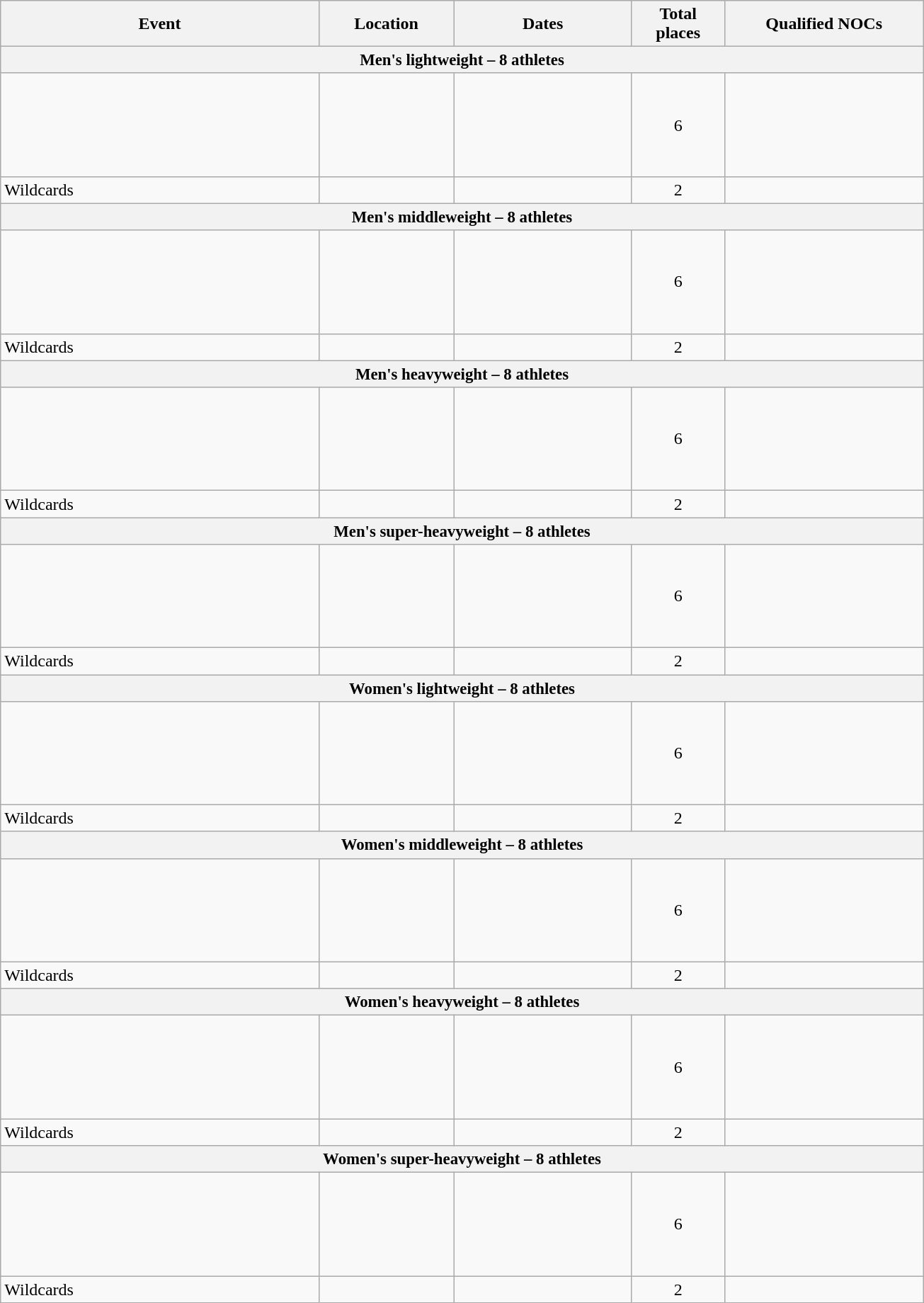<table class="wikitable" width=870>
<tr>
<th>Event</th>
<th width=120>Location</th>
<th width=160>Dates</th>
<th width=80>Total places</th>
<th width=180>Qualified NOCs</th>
</tr>
<tr style="font-size:95%;">
<th colspan=5>Men's lightweight – 8 athletes</th>
</tr>
<tr>
<td></td>
<td></td>
<td align="center"></td>
<td align="center">6</td>
<td><br><br><br><br><br></td>
</tr>
<tr>
<td>Wildcards</td>
<td></td>
<td></td>
<td align="center">2</td>
<td><br></td>
</tr>
<tr style="font-size:95%;">
<th colspan=5>Men's middleweight – 8 athletes</th>
</tr>
<tr>
<td></td>
<td></td>
<td align="center"></td>
<td align="center">6</td>
<td><br><br><br><br><br></td>
</tr>
<tr>
<td>Wildcards</td>
<td></td>
<td></td>
<td align="center">2</td>
<td><br></td>
</tr>
<tr style="font-size:95%;">
<th colspan=5>Men's heavyweight – 8 athletes</th>
</tr>
<tr>
<td></td>
<td></td>
<td align="center"></td>
<td align="center">6</td>
<td><br><br><br><br><br></td>
</tr>
<tr>
<td>Wildcards</td>
<td></td>
<td></td>
<td align="center">2</td>
<td><br></td>
</tr>
<tr style="font-size:95%;">
<th colspan=5>Men's super-heavyweight – 8 athletes</th>
</tr>
<tr>
<td></td>
<td></td>
<td align="center"></td>
<td align="center">6</td>
<td><br><br><br><br><br></td>
</tr>
<tr>
<td>Wildcards</td>
<td></td>
<td></td>
<td align="center">2</td>
<td><br></td>
</tr>
<tr style="font-size:95%;">
<th colspan=5>Women's lightweight – 8 athletes</th>
</tr>
<tr>
<td></td>
<td></td>
<td align="center"></td>
<td align="center">6</td>
<td><br><br><br><br><br></td>
</tr>
<tr>
<td>Wildcards</td>
<td></td>
<td></td>
<td align="center">2</td>
<td><br></td>
</tr>
<tr style="font-size:95%;">
<th colspan=5>Women's middleweight – 8 athletes</th>
</tr>
<tr>
<td></td>
<td></td>
<td align="center"></td>
<td align="center">6</td>
<td><br><br><br><br><br></td>
</tr>
<tr>
<td>Wildcards</td>
<td></td>
<td></td>
<td align="center">2</td>
<td><br></td>
</tr>
<tr style="font-size:95%;">
<th colspan=5>Women's heavyweight – 8 athletes</th>
</tr>
<tr>
<td></td>
<td></td>
<td align="center"></td>
<td align="center">6</td>
<td><br><br><br><br><br></td>
</tr>
<tr>
<td>Wildcards</td>
<td></td>
<td></td>
<td align="center">2</td>
<td><br></td>
</tr>
<tr style="font-size:95%;">
<th colspan=5>Women's super-heavyweight – 8 athletes</th>
</tr>
<tr>
<td></td>
<td></td>
<td align="center"></td>
<td align="center">6</td>
<td><br><br><br><br><br></td>
</tr>
<tr>
<td>Wildcards</td>
<td></td>
<td></td>
<td align="center">2</td>
<td><br></td>
</tr>
</table>
